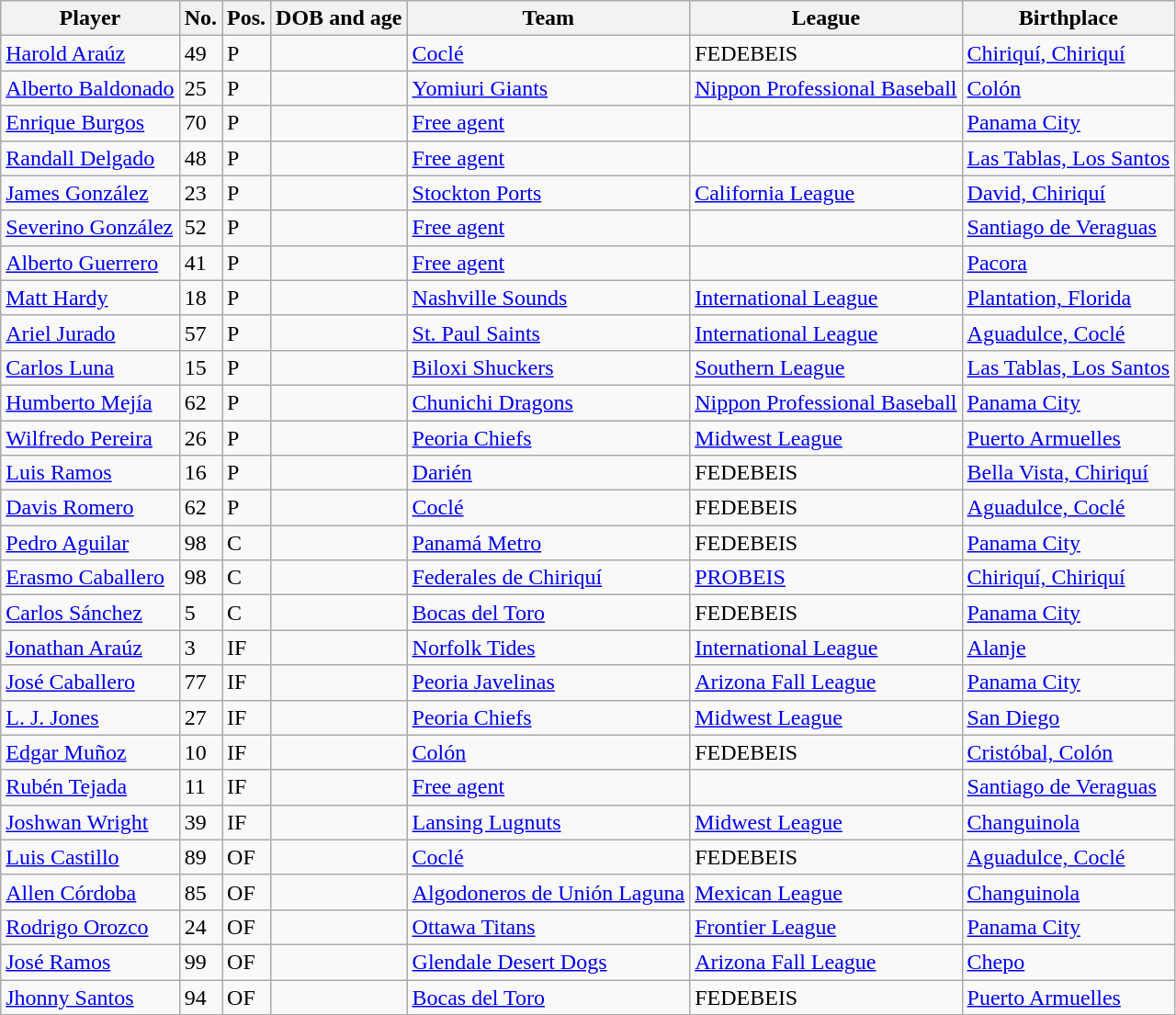<table class="wikitable sortable" style="white-space:nowrap;">
<tr>
<th>Player</th>
<th>No.</th>
<th>Pos.</th>
<th>DOB and age</th>
<th>Team</th>
<th>League</th>
<th>Birthplace</th>
</tr>
<tr>
<td><a href='#'>Harold Araúz</a></td>
<td>49</td>
<td>P</td>
<td></td>
<td> <a href='#'>Coclé</a></td>
<td>FEDEBEIS</td>
<td> <a href='#'>Chiriquí, Chiriquí</a></td>
</tr>
<tr>
<td><a href='#'>Alberto Baldonado</a></td>
<td>25</td>
<td>P</td>
<td></td>
<td> <a href='#'>Yomiuri Giants</a></td>
<td><a href='#'>Nippon Professional Baseball</a></td>
<td> <a href='#'>Colón</a></td>
</tr>
<tr>
<td><a href='#'>Enrique Burgos</a></td>
<td>70</td>
<td>P</td>
<td></td>
<td><a href='#'>Free agent</a></td>
<td></td>
<td> <a href='#'>Panama City</a></td>
</tr>
<tr>
<td><a href='#'>Randall Delgado</a></td>
<td>48</td>
<td>P</td>
<td></td>
<td><a href='#'>Free agent</a></td>
<td></td>
<td> <a href='#'>Las Tablas, Los Santos</a></td>
</tr>
<tr>
<td><a href='#'>James González</a></td>
<td>23</td>
<td>P</td>
<td></td>
<td> <a href='#'>Stockton Ports</a></td>
<td><a href='#'>California League</a></td>
<td> <a href='#'>David, Chiriquí</a></td>
</tr>
<tr>
<td><a href='#'>Severino González</a></td>
<td>52</td>
<td>P</td>
<td></td>
<td><a href='#'>Free agent</a></td>
<td></td>
<td> <a href='#'>Santiago de Veraguas</a></td>
</tr>
<tr>
<td><a href='#'>Alberto Guerrero</a></td>
<td>41</td>
<td>P</td>
<td></td>
<td><a href='#'>Free agent</a></td>
<td></td>
<td> <a href='#'>Pacora</a></td>
</tr>
<tr>
<td><a href='#'>Matt Hardy</a></td>
<td>18</td>
<td>P</td>
<td></td>
<td> <a href='#'>Nashville Sounds</a></td>
<td><a href='#'>International League</a></td>
<td> <a href='#'>Plantation, Florida</a></td>
</tr>
<tr>
<td><a href='#'>Ariel Jurado</a></td>
<td>57</td>
<td>P</td>
<td></td>
<td> <a href='#'>St. Paul Saints</a></td>
<td><a href='#'>International League</a></td>
<td> <a href='#'>Aguadulce, Coclé</a></td>
</tr>
<tr>
<td><a href='#'>Carlos Luna</a></td>
<td>15</td>
<td>P</td>
<td></td>
<td> <a href='#'>Biloxi Shuckers</a></td>
<td><a href='#'>Southern League</a></td>
<td> <a href='#'>Las Tablas, Los Santos</a></td>
</tr>
<tr>
<td><a href='#'>Humberto Mejía</a></td>
<td>62</td>
<td>P</td>
<td></td>
<td> <a href='#'>Chunichi Dragons</a></td>
<td><a href='#'>Nippon Professional Baseball</a></td>
<td> <a href='#'>Panama City</a></td>
</tr>
<tr>
<td><a href='#'>Wilfredo Pereira</a></td>
<td>26</td>
<td>P</td>
<td></td>
<td> <a href='#'>Peoria Chiefs</a></td>
<td><a href='#'>Midwest League</a></td>
<td> <a href='#'>Puerto Armuelles</a></td>
</tr>
<tr>
<td><a href='#'>Luis Ramos</a></td>
<td>16</td>
<td>P</td>
<td></td>
<td> <a href='#'>Darién</a></td>
<td>FEDEBEIS</td>
<td> <a href='#'>Bella Vista, Chiriquí</a></td>
</tr>
<tr>
<td><a href='#'>Davis Romero</a></td>
<td>62</td>
<td>P</td>
<td></td>
<td> <a href='#'>Coclé</a></td>
<td>FEDEBEIS</td>
<td> <a href='#'>Aguadulce, Coclé</a></td>
</tr>
<tr>
<td><a href='#'>Pedro Aguilar</a></td>
<td>98</td>
<td>C</td>
<td></td>
<td> <a href='#'>Panamá Metro</a></td>
<td>FEDEBEIS</td>
<td> <a href='#'>Panama City</a></td>
</tr>
<tr>
<td><a href='#'>Erasmo Caballero</a></td>
<td>98</td>
<td>C</td>
<td></td>
<td> <a href='#'>Federales de Chiriquí</a></td>
<td><a href='#'>PROBEIS</a></td>
<td> <a href='#'>Chiriquí, Chiriquí</a></td>
</tr>
<tr>
<td><a href='#'>Carlos Sánchez</a></td>
<td>5</td>
<td>C</td>
<td></td>
<td> <a href='#'>Bocas del Toro</a></td>
<td>FEDEBEIS</td>
<td> <a href='#'>Panama City</a></td>
</tr>
<tr>
<td><a href='#'>Jonathan Araúz</a></td>
<td>3</td>
<td>IF</td>
<td></td>
<td> <a href='#'>Norfolk Tides</a></td>
<td><a href='#'>International League</a></td>
<td> <a href='#'>Alanje</a></td>
</tr>
<tr>
<td><a href='#'>José Caballero</a></td>
<td>77</td>
<td>IF</td>
<td></td>
<td> <a href='#'>Peoria Javelinas</a></td>
<td><a href='#'>Arizona Fall League</a></td>
<td> <a href='#'>Panama City</a></td>
</tr>
<tr>
<td><a href='#'>L. J. Jones</a></td>
<td>27</td>
<td>IF</td>
<td></td>
<td> <a href='#'>Peoria Chiefs</a></td>
<td><a href='#'>Midwest League</a></td>
<td> <a href='#'>San Diego</a></td>
</tr>
<tr>
<td><a href='#'>Edgar Muñoz</a></td>
<td>10</td>
<td>IF</td>
<td></td>
<td> <a href='#'>Colón</a></td>
<td>FEDEBEIS</td>
<td> <a href='#'>Cristóbal, Colón</a></td>
</tr>
<tr>
<td><a href='#'>Rubén Tejada</a></td>
<td>11</td>
<td>IF</td>
<td></td>
<td><a href='#'>Free agent</a></td>
<td></td>
<td> <a href='#'>Santiago de Veraguas</a></td>
</tr>
<tr>
<td><a href='#'>Joshwan Wright</a></td>
<td>39</td>
<td>IF</td>
<td></td>
<td> <a href='#'>Lansing Lugnuts</a></td>
<td><a href='#'>Midwest League</a></td>
<td> <a href='#'>Changuinola</a></td>
</tr>
<tr>
<td><a href='#'>Luis Castillo</a></td>
<td>89</td>
<td>OF</td>
<td></td>
<td> <a href='#'>Coclé</a></td>
<td>FEDEBEIS</td>
<td> <a href='#'>Aguadulce, Coclé</a></td>
</tr>
<tr>
<td><a href='#'>Allen Córdoba</a></td>
<td>85</td>
<td>OF</td>
<td></td>
<td> <a href='#'>Algodoneros de Unión Laguna</a></td>
<td><a href='#'>Mexican League</a></td>
<td> <a href='#'>Changuinola</a></td>
</tr>
<tr>
<td><a href='#'>Rodrigo Orozco</a></td>
<td>24</td>
<td>OF</td>
<td></td>
<td> <a href='#'>Ottawa Titans</a></td>
<td><a href='#'>Frontier League</a></td>
<td> <a href='#'>Panama City</a></td>
</tr>
<tr>
<td><a href='#'>José Ramos</a></td>
<td>99</td>
<td>OF</td>
<td></td>
<td> <a href='#'>Glendale Desert Dogs</a></td>
<td><a href='#'>Arizona Fall League</a></td>
<td> <a href='#'>Chepo</a></td>
</tr>
<tr>
<td><a href='#'>Jhonny Santos</a></td>
<td>94</td>
<td>OF</td>
<td></td>
<td> <a href='#'>Bocas del Toro</a></td>
<td>FEDEBEIS</td>
<td> <a href='#'>Puerto Armuelles</a></td>
</tr>
</table>
